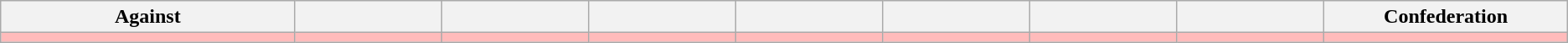<table class="wikitable sortable" style="text-align: center; font-size: 100%;">
<tr>
<th width=10%>Against</th>
<th width=5%></th>
<th width=5%></th>
<th width=5%></th>
<th width=5%></th>
<th width=5%></th>
<th width=5%></th>
<th width=5%></th>
<th width=8%>Confederation</th>
</tr>
<tr bgcolor="#ffbbbb">
<td></td>
<td></td>
<td></td>
<td></td>
<td></td>
<td></td>
<td></td>
<td></td>
<td></td>
</tr>
</table>
